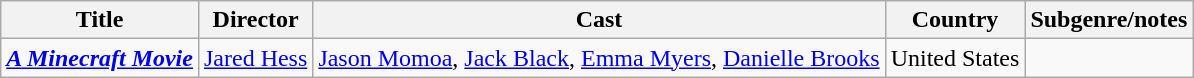<table class="wikitable">
<tr>
<th>Title</th>
<th>Director</th>
<th>Cast</th>
<th>Country</th>
<th>Subgenre/notes</th>
</tr>
<tr>
<td><strong><em><a href='#'>A Minecraft Movie</a></em></strong></td>
<td><a href='#'>Jared Hess</a></td>
<td><a href='#'>Jason Momoa</a>, <a href='#'>Jack Black</a>, <a href='#'>Emma Myers</a>, <a href='#'>Danielle Brooks</a></td>
<td>United States</td>
<td></td>
</tr>
</table>
